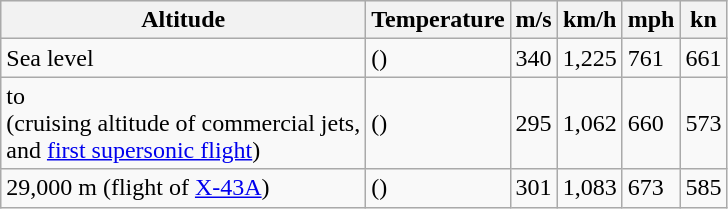<table class="wikitable">
<tr style="background:#f0f0f0;">
<th>Altitude</th>
<th>Temperature</th>
<th>m/s</th>
<th>km/h</th>
<th>mph</th>
<th>kn</th>
</tr>
<tr>
<td>Sea level</td>
<td> ()</td>
<td>340</td>
<td>1,225</td>
<td>761</td>
<td>661</td>
</tr>
<tr>
<td> to <br>(cruising altitude of commercial jets,<br>and <a href='#'>first supersonic flight</a>)</td>
<td> ()</td>
<td>295</td>
<td>1,062</td>
<td>660</td>
<td>573</td>
</tr>
<tr>
<td>29,000 m (flight of <a href='#'>X-43A</a>)</td>
<td> ()</td>
<td>301</td>
<td>1,083</td>
<td>673</td>
<td>585</td>
</tr>
</table>
